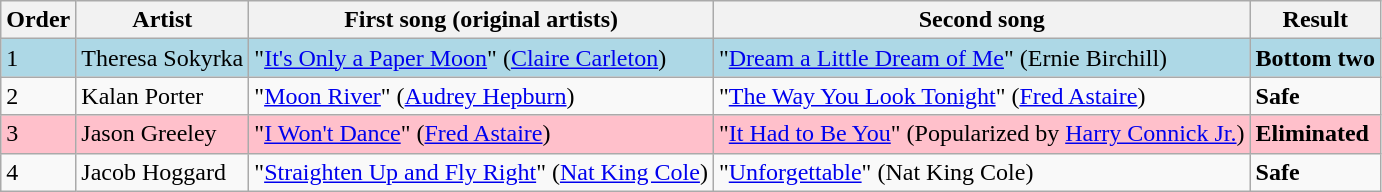<table class=wikitable>
<tr>
<th>Order</th>
<th>Artist</th>
<th>First song (original artists)</th>
<th>Second song</th>
<th>Result</th>
</tr>
<tr style="background:lightblue;">
<td>1</td>
<td>Theresa Sokyrka</td>
<td>"<a href='#'>It's Only a Paper Moon</a>" (<a href='#'>Claire Carleton</a>)</td>
<td>"<a href='#'>Dream a Little Dream of Me</a>" (Ernie Birchill)</td>
<td><strong>Bottom two</strong></td>
</tr>
<tr>
<td>2</td>
<td>Kalan Porter</td>
<td>"<a href='#'>Moon River</a>" (<a href='#'>Audrey Hepburn</a>)</td>
<td>"<a href='#'>The Way You Look Tonight</a>" (<a href='#'>Fred Astaire</a>)</td>
<td><strong>Safe</strong></td>
</tr>
<tr style="background:pink;">
<td>3</td>
<td>Jason Greeley</td>
<td>"<a href='#'>I Won't Dance</a>" (<a href='#'>Fred Astaire</a>)</td>
<td>"<a href='#'>It Had to Be You</a>" (Popularized by <a href='#'>Harry Connick Jr.</a>)</td>
<td><strong>Eliminated</strong></td>
</tr>
<tr>
<td>4</td>
<td>Jacob Hoggard</td>
<td>"<a href='#'>Straighten Up and Fly Right</a>" (<a href='#'>Nat King Cole</a>)</td>
<td>"<a href='#'>Unforgettable</a>" (Nat King Cole)</td>
<td><strong>Safe</strong></td>
</tr>
</table>
